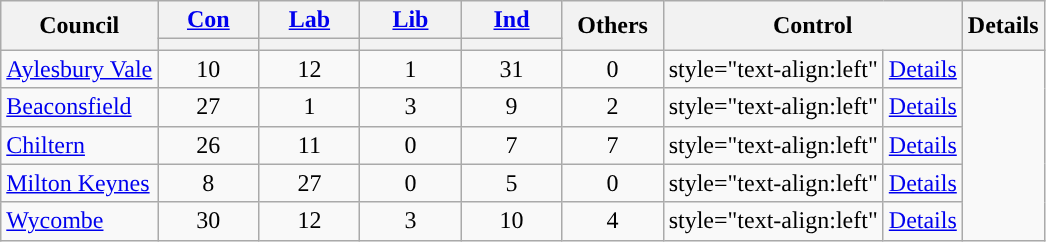<table class="wikitable" style="text-align:center;">
<tr>
<th rowspan=2>Council</th>
<th style="width:60px;"><a href='#'>Con</a></th>
<th style="width:60px;"><a href='#'>Lab</a></th>
<th style="width:60px;"><a href='#'>Lib</a></th>
<th style="width:60px;"><a href='#'>Ind</a></th>
<th style="width:60px;" rowspan=2>Others</th>
<th rowspan=2 colspan=2>Control</th>
<th rowspan=2>Details</th>
</tr>
<tr>
<th style="background:"></th>
<th style="background:"></th>
<th style="background:"></th>
<th style="background:"></th>
</tr>
<tr>
<td style="text-align:left"><a href='#'>Aylesbury Vale</a></td>
<td>10</td>
<td>12</td>
<td>1</td>
<td>31</td>
<td>0</td>
<td>style="text-align:left" </td>
<td style="text-align:left"><a href='#'>Details</a></td>
</tr>
<tr>
<td style="text-align:left"><a href='#'>Beaconsfield</a></td>
<td>27</td>
<td>1</td>
<td>3</td>
<td>9</td>
<td>2</td>
<td>style="text-align:left" </td>
<td style="text-align:left"><a href='#'>Details</a></td>
</tr>
<tr>
<td style="text-align:left"><a href='#'>Chiltern</a></td>
<td>26</td>
<td>11</td>
<td>0</td>
<td>7</td>
<td>7</td>
<td>style="text-align:left" </td>
<td style="text-align:left"><a href='#'>Details</a></td>
</tr>
<tr>
<td style="text-align:left"><a href='#'>Milton Keynes</a></td>
<td>8</td>
<td>27</td>
<td>0</td>
<td>5</td>
<td>0</td>
<td>style="text-align:left" </td>
<td style="text-align:left"><a href='#'>Details</a></td>
</tr>
<tr>
<td style="text-align:left"><a href='#'>Wycombe</a></td>
<td>30</td>
<td>12</td>
<td>3</td>
<td>10</td>
<td>4</td>
<td>style="text-align:left" </td>
<td style="text-align:left"><a href='#'>Details</a></td>
</tr>
</table>
